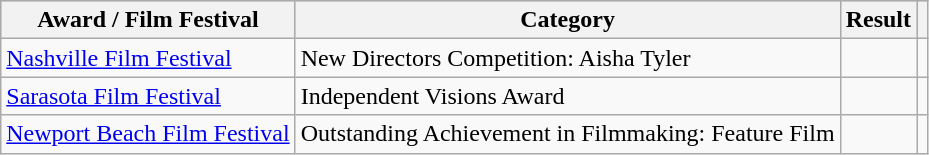<table class="wikitable plainrowheaders sortable">
<tr style="background:#ccc; text-align:center;">
<th scope="col">Award / Film Festival</th>
<th scope="col">Category</th>
<th scope="col">Result</th>
<th scope="col" class="unsortable"></th>
</tr>
<tr>
<td><a href='#'>Nashville Film Festival</a></td>
<td>New Directors Competition: Aisha Tyler</td>
<td></td>
<td></td>
</tr>
<tr>
<td><a href='#'>Sarasota Film Festival</a></td>
<td>Independent Visions Award</td>
<td></td>
<td></td>
</tr>
<tr>
<td><a href='#'>Newport Beach Film Festival</a></td>
<td>Outstanding Achievement in Filmmaking: Feature Film</td>
<td></td>
<td></td>
</tr>
</table>
